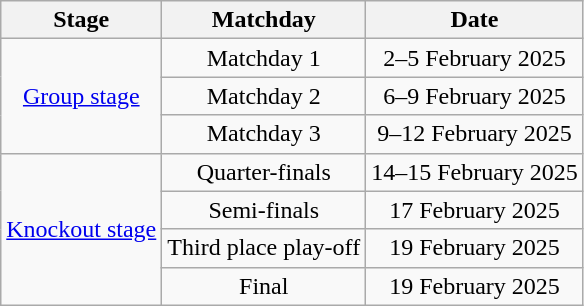<table class="wikitable" style="text-align:center">
<tr>
<th>Stage</th>
<th>Matchday</th>
<th>Date</th>
</tr>
<tr>
<td rowspan="3"><a href='#'>Group stage</a></td>
<td>Matchday 1</td>
<td>2–5 February 2025</td>
</tr>
<tr>
<td>Matchday 2</td>
<td>6–9 February 2025</td>
</tr>
<tr>
<td>Matchday 3</td>
<td>9–12 February 2025</td>
</tr>
<tr>
<td rowspan="4"><a href='#'>Knockout stage</a></td>
<td>Quarter-finals</td>
<td>14–15 February 2025</td>
</tr>
<tr>
<td>Semi-finals</td>
<td>17 February 2025</td>
</tr>
<tr>
<td>Third place play-off</td>
<td>19 February 2025</td>
</tr>
<tr>
<td>Final</td>
<td>19 February 2025</td>
</tr>
</table>
